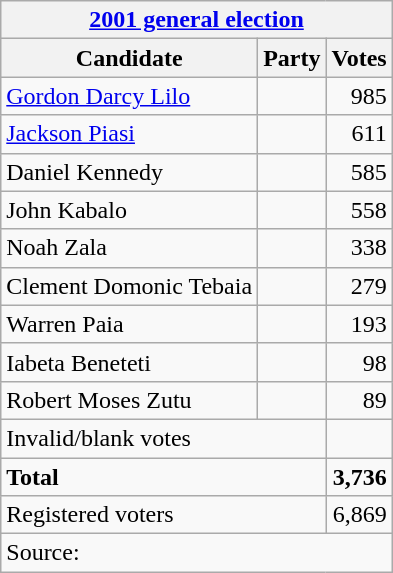<table class=wikitable style=text-align:left>
<tr>
<th colspan=3><a href='#'>2001 general election</a></th>
</tr>
<tr>
<th>Candidate</th>
<th>Party</th>
<th>Votes</th>
</tr>
<tr>
<td><a href='#'>Gordon Darcy Lilo</a></td>
<td></td>
<td align=right>985</td>
</tr>
<tr>
<td><a href='#'>Jackson Piasi</a></td>
<td></td>
<td align=right>611</td>
</tr>
<tr>
<td>Daniel Kennedy</td>
<td></td>
<td align=right>585</td>
</tr>
<tr>
<td>John Kabalo</td>
<td></td>
<td align=right>558</td>
</tr>
<tr>
<td>Noah Zala</td>
<td></td>
<td align=right>338</td>
</tr>
<tr>
<td>Clement Domonic Tebaia</td>
<td></td>
<td align=right>279</td>
</tr>
<tr>
<td>Warren Paia</td>
<td></td>
<td align=right>193</td>
</tr>
<tr>
<td>Iabeta Beneteti</td>
<td></td>
<td align=right>98</td>
</tr>
<tr>
<td>Robert Moses Zutu</td>
<td></td>
<td align=right>89</td>
</tr>
<tr>
<td colspan=2>Invalid/blank votes</td>
<td></td>
</tr>
<tr>
<td colspan=2><strong>Total</strong></td>
<td align=right><strong>3,736</strong></td>
</tr>
<tr>
<td colspan=2>Registered voters</td>
<td align=right>6,869</td>
</tr>
<tr>
<td colspan=3>Source: </td>
</tr>
</table>
